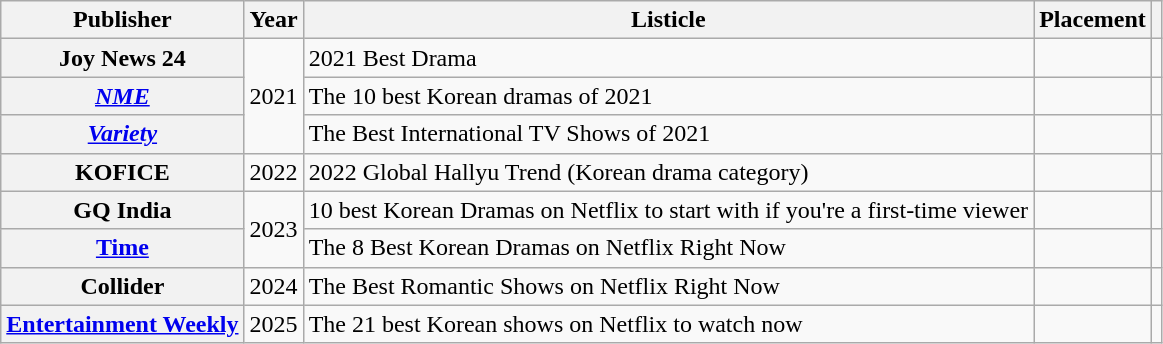<table class="wikitable plainrowheaders sortable">
<tr>
<th scope="col">Publisher</th>
<th scope="col">Year</th>
<th scope="col">Listicle</th>
<th scope="col">Placement</th>
<th scope="col" class="unsortable"></th>
</tr>
<tr>
<th scope="row" rowspan="1">Joy News 24</th>
<td rowspan="3">2021</td>
<td>2021 Best Drama</td>
<td></td>
<td></td>
</tr>
<tr>
<th scope="row"><em><a href='#'>NME</a></em></th>
<td>The 10 best Korean dramas of 2021</td>
<td></td>
<td></td>
</tr>
<tr>
<th scope="row"><a href='#'><em>Variety</em></a></th>
<td>The Best International TV Shows of 2021</td>
<td></td>
<td></td>
</tr>
<tr>
<th scope="row">KOFICE</th>
<td>2022</td>
<td>2022 Global Hallyu Trend (Korean drama category)</td>
<td></td>
<td></td>
</tr>
<tr>
<th scope="row">GQ India</th>
<td rowspan="2">2023</td>
<td>10 best Korean Dramas on Netflix to start with if you're a first-time viewer</td>
<td></td>
<td></td>
</tr>
<tr>
<th scope="row"><a href='#'>Time</a></th>
<td>The 8 Best Korean Dramas on Netflix Right Now</td>
<td></td>
<td></td>
</tr>
<tr>
<th scope="row">Collider</th>
<td>2024</td>
<td>The Best Romantic Shows on Netflix Right Now</td>
<td></td>
<td></td>
</tr>
<tr>
<th scope="row"><a href='#'>Entertainment Weekly</a></th>
<td>2025</td>
<td>The 21 best Korean shows on Netflix to watch now</td>
<td></td>
<td></td>
</tr>
</table>
